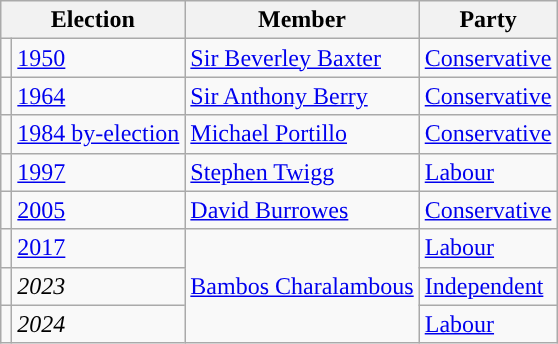<table class="wikitable">
<tr>
<th colspan="2">Election</th>
<th>Member</th>
<th>Party</th>
</tr>
<tr>
<td style="color:inherit;background-color: "></td>
<td><a href='#'>1950</a></td>
<td><a href='#'>Sir Beverley Baxter</a></td>
<td><a href='#'>Conservative</a></td>
</tr>
<tr>
<td style="color:inherit;background-color: "></td>
<td><a href='#'>1964</a></td>
<td><a href='#'>Sir Anthony Berry</a></td>
<td><a href='#'>Conservative</a></td>
</tr>
<tr>
<td style="color:inherit;background-color: "></td>
<td><a href='#'>1984 by-election</a></td>
<td><a href='#'>Michael Portillo</a></td>
<td><a href='#'>Conservative</a></td>
</tr>
<tr>
<td style="color:inherit;background-color: "></td>
<td><a href='#'>1997</a></td>
<td><a href='#'>Stephen Twigg</a></td>
<td><a href='#'>Labour</a></td>
</tr>
<tr>
<td style="color:inherit;background-color: "></td>
<td><a href='#'>2005</a></td>
<td><a href='#'>David Burrowes</a></td>
<td><a href='#'>Conservative</a></td>
</tr>
<tr>
<td style="color:inherit;background-color: "></td>
<td><a href='#'>2017</a></td>
<td rowspan=3><a href='#'>Bambos Charalambous</a></td>
<td><a href='#'>Labour</a></td>
</tr>
<tr>
<td style="color:inherit;background-color: "></td>
<td><em>2023</em></td>
<td><a href='#'>Independent</a></td>
</tr>
<tr>
<td style="color:inherit;background-color: "></td>
<td><em>2024</em></td>
<td><a href='#'>Labour</a></td>
</tr>
</table>
